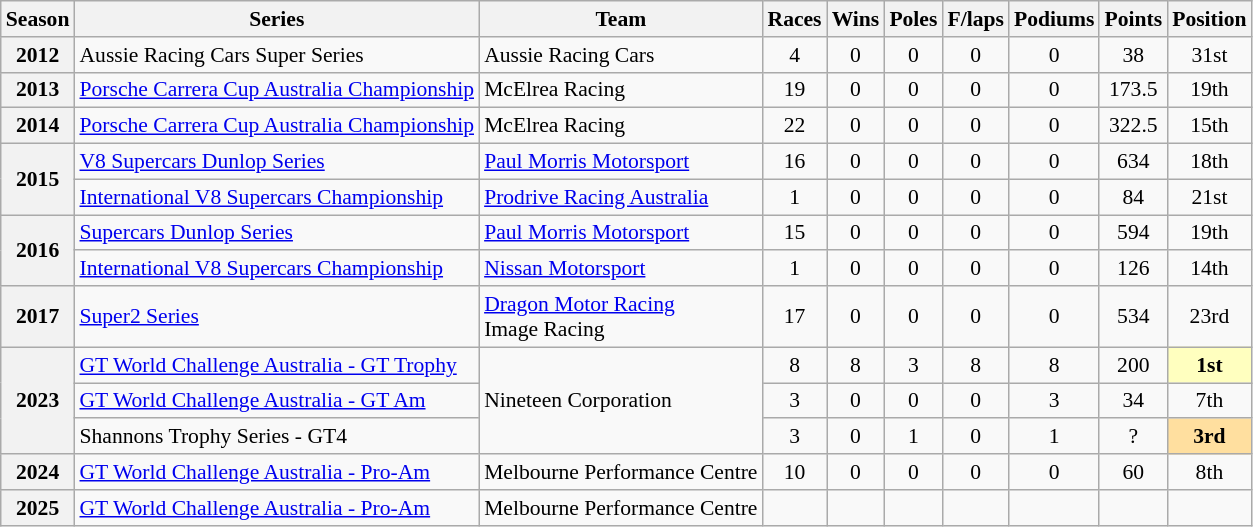<table class="wikitable" style="font-size: 90%; text-align:center">
<tr>
<th>Season</th>
<th>Series</th>
<th>Team</th>
<th>Races</th>
<th>Wins</th>
<th>Poles</th>
<th>F/laps</th>
<th>Podiums</th>
<th>Points</th>
<th>Position</th>
</tr>
<tr>
<th>2012</th>
<td style="text-align:left;">Aussie Racing Cars Super Series</td>
<td style="text-align:left;">Aussie Racing Cars</td>
<td>4</td>
<td>0</td>
<td>0</td>
<td>0</td>
<td>0</td>
<td>38</td>
<td>31st</td>
</tr>
<tr>
<th>2013</th>
<td style="text-align:left;"><a href='#'>Porsche Carrera Cup Australia Championship</a></td>
<td style="text-align:left;">McElrea Racing</td>
<td>19</td>
<td>0</td>
<td>0</td>
<td>0</td>
<td>0</td>
<td>173.5</td>
<td>19th</td>
</tr>
<tr>
<th>2014</th>
<td style="text-align:left;"><a href='#'>Porsche Carrera Cup Australia Championship</a></td>
<td style="text-align:left;">McElrea Racing</td>
<td>22</td>
<td>0</td>
<td>0</td>
<td>0</td>
<td>0</td>
<td>322.5</td>
<td>15th</td>
</tr>
<tr>
<th rowspan=2>2015</th>
<td style="text-align:left;"><a href='#'>V8 Supercars Dunlop Series</a></td>
<td style="text-align:left;"><a href='#'>Paul Morris Motorsport</a></td>
<td>16</td>
<td>0</td>
<td>0</td>
<td>0</td>
<td>0</td>
<td>634</td>
<td>18th</td>
</tr>
<tr>
<td style="text-align:left;"><a href='#'>International V8 Supercars Championship</a></td>
<td style="text-align:left;"><a href='#'>Prodrive Racing Australia</a></td>
<td>1</td>
<td>0</td>
<td>0</td>
<td>0</td>
<td>0</td>
<td>84</td>
<td>21st</td>
</tr>
<tr>
<th rowspan=2>2016</th>
<td style="text-align:left;"><a href='#'>Supercars Dunlop Series</a></td>
<td style="text-align:left;"><a href='#'>Paul Morris Motorsport</a></td>
<td>15</td>
<td>0</td>
<td>0</td>
<td>0</td>
<td>0</td>
<td>594</td>
<td>19th</td>
</tr>
<tr>
<td align=left><a href='#'>International V8 Supercars Championship</a></td>
<td align=left><a href='#'>Nissan Motorsport</a></td>
<td>1</td>
<td>0</td>
<td>0</td>
<td>0</td>
<td>0</td>
<td>126</td>
<td>14th</td>
</tr>
<tr>
<th>2017</th>
<td style="text-align:left;"><a href='#'>Super2 Series</a></td>
<td style="text-align:left;"><a href='#'>Dragon Motor Racing</a><br>Image Racing</td>
<td>17</td>
<td>0</td>
<td>0</td>
<td>0</td>
<td>0</td>
<td>534</td>
<td>23rd</td>
</tr>
<tr>
<th rowspan=3>2023</th>
<td style="text-align:left;"><a href='#'>GT World Challenge Australia - GT Trophy</a></td>
<td rowspan=3 style="text-align:left;">Nineteen Corporation</td>
<td>8</td>
<td>8</td>
<td>3</td>
<td>8</td>
<td>8</td>
<td>200</td>
<td style="background:#FFFFBF;"><strong>1st</strong></td>
</tr>
<tr>
<td style="text-align:left;"><a href='#'>GT World Challenge Australia - GT Am</a></td>
<td>3</td>
<td>0</td>
<td>0</td>
<td>0</td>
<td>3</td>
<td>34</td>
<td>7th</td>
</tr>
<tr>
<td style="text-align:left;">Shannons Trophy Series - GT4</td>
<td>3</td>
<td>0</td>
<td>1</td>
<td>0</td>
<td>1</td>
<td>?</td>
<td style="background:#FFDF9F;"><strong>3rd</strong></td>
</tr>
<tr>
<th>2024</th>
<td align=left><a href='#'>GT World Challenge Australia - Pro-Am</a></td>
<td align=left nowrap>Melbourne Performance Centre</td>
<td>10</td>
<td>0</td>
<td>0</td>
<td>0</td>
<td>0</td>
<td>60</td>
<td>8th</td>
</tr>
<tr>
<th>2025</th>
<td align=left><a href='#'>GT World Challenge Australia - Pro-Am</a></td>
<td align=left>Melbourne Performance Centre</td>
<td></td>
<td></td>
<td></td>
<td></td>
<td></td>
<td></td>
<td></td>
</tr>
</table>
